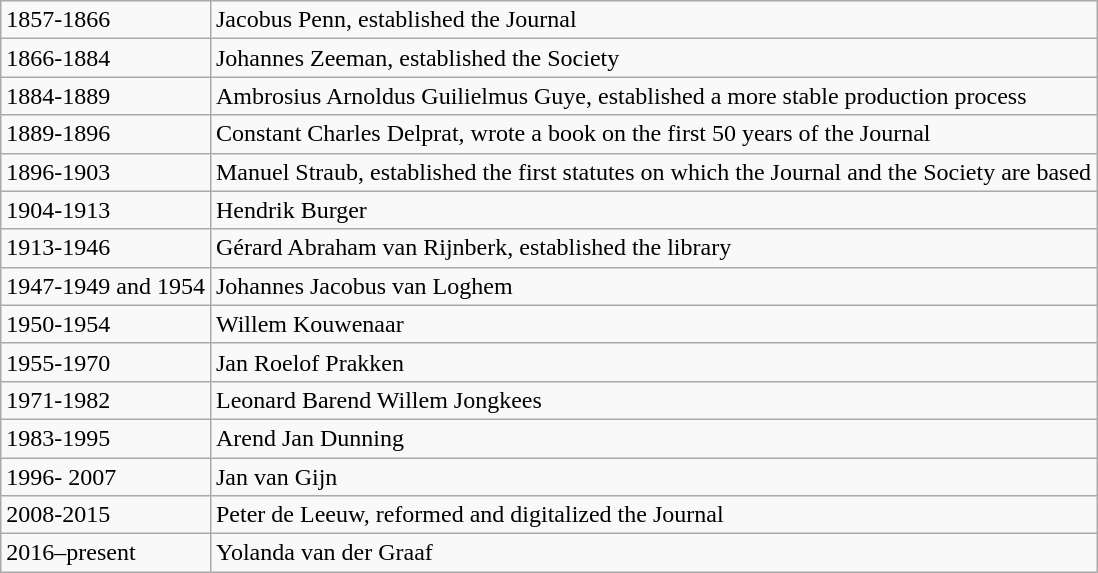<table class="wikitable">
<tr>
<td>1857-1866</td>
<td>Jacobus Penn, established the Journal</td>
</tr>
<tr>
<td>1866-1884</td>
<td>Johannes Zeeman, established the Society</td>
</tr>
<tr>
<td>1884-1889</td>
<td>Ambrosius Arnoldus Guilielmus Guye, established a more stable production process</td>
</tr>
<tr>
<td>1889-1896</td>
<td>Constant Charles Delprat, wrote a book on the first 50 years of the Journal</td>
</tr>
<tr>
<td>1896-1903</td>
<td>Manuel Straub, established the first statutes on which the Journal and the Society are based</td>
</tr>
<tr>
<td>1904-1913</td>
<td>Hendrik Burger</td>
</tr>
<tr>
<td>1913-1946</td>
<td>Gérard Abraham van Rijnberk, established the library</td>
</tr>
<tr>
<td>1947-1949 and 1954</td>
<td>Johannes Jacobus van Loghem</td>
</tr>
<tr>
<td>1950-1954</td>
<td>Willem Kouwenaar</td>
</tr>
<tr>
<td>1955-1970</td>
<td>Jan Roelof Prakken</td>
</tr>
<tr>
<td>1971-1982</td>
<td>Leonard Barend Willem Jongkees</td>
</tr>
<tr>
<td>1983-1995</td>
<td>Arend Jan Dunning</td>
</tr>
<tr>
<td>1996- 2007</td>
<td>Jan van Gijn</td>
</tr>
<tr>
<td>2008-2015</td>
<td>Peter de Leeuw, reformed and digitalized the Journal</td>
</tr>
<tr>
<td>2016–present</td>
<td>Yolanda van der Graaf</td>
</tr>
</table>
